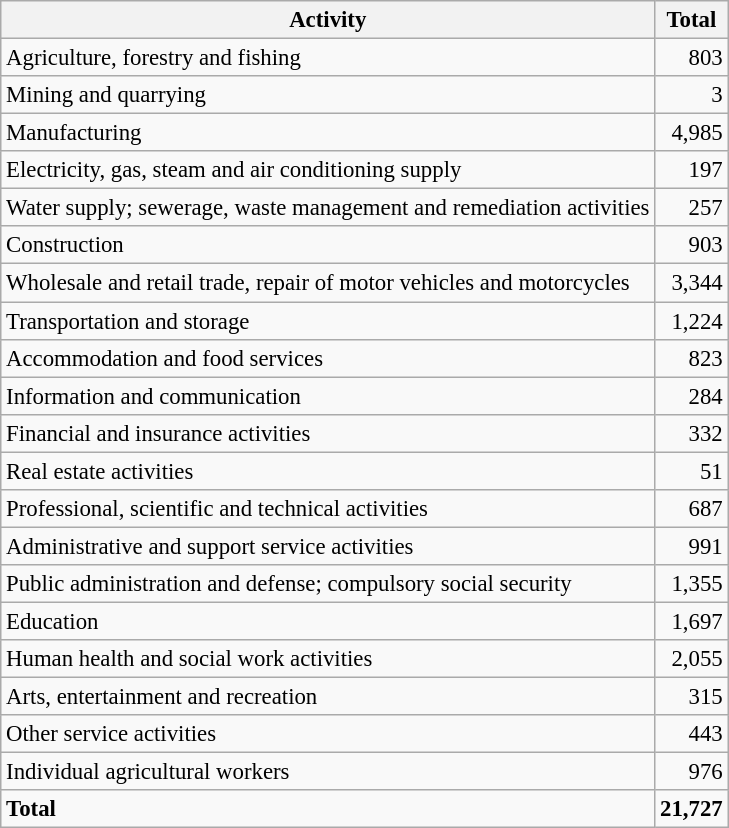<table class="wikitable sortable" style="font-size:95%;">
<tr>
<th>Activity</th>
<th>Total</th>
</tr>
<tr>
<td>Agriculture, forestry and fishing</td>
<td align="right">803</td>
</tr>
<tr>
<td>Mining and quarrying</td>
<td align="right">3</td>
</tr>
<tr>
<td>Manufacturing</td>
<td align="right">4,985</td>
</tr>
<tr>
<td>Electricity, gas, steam and air conditioning supply</td>
<td align="right">197</td>
</tr>
<tr>
<td>Water supply; sewerage, waste management and remediation activities</td>
<td align="right">257</td>
</tr>
<tr>
<td>Construction</td>
<td align="right">903</td>
</tr>
<tr>
<td>Wholesale and retail trade, repair of motor vehicles and motorcycles</td>
<td align="right">3,344</td>
</tr>
<tr>
<td>Transportation and storage</td>
<td align="right">1,224</td>
</tr>
<tr>
<td>Accommodation and food services</td>
<td align="right">823</td>
</tr>
<tr>
<td>Information and communication</td>
<td align="right">284</td>
</tr>
<tr>
<td>Financial and insurance activities</td>
<td align="right">332</td>
</tr>
<tr>
<td>Real estate activities</td>
<td align="right">51</td>
</tr>
<tr>
<td>Professional, scientific and technical activities</td>
<td align="right">687</td>
</tr>
<tr>
<td>Administrative and support service activities</td>
<td align="right">991</td>
</tr>
<tr>
<td>Public administration and defense; compulsory social security</td>
<td align="right">1,355</td>
</tr>
<tr>
<td>Education</td>
<td align="right">1,697</td>
</tr>
<tr>
<td>Human health and social work activities</td>
<td align="right">2,055</td>
</tr>
<tr>
<td>Arts, entertainment and recreation</td>
<td align="right">315</td>
</tr>
<tr>
<td>Other service activities</td>
<td align="right">443</td>
</tr>
<tr>
<td>Individual agricultural workers</td>
<td align="right">976</td>
</tr>
<tr class="sortbottom">
<td><strong>Total</strong></td>
<td align="right"><strong>21,727</strong></td>
</tr>
</table>
